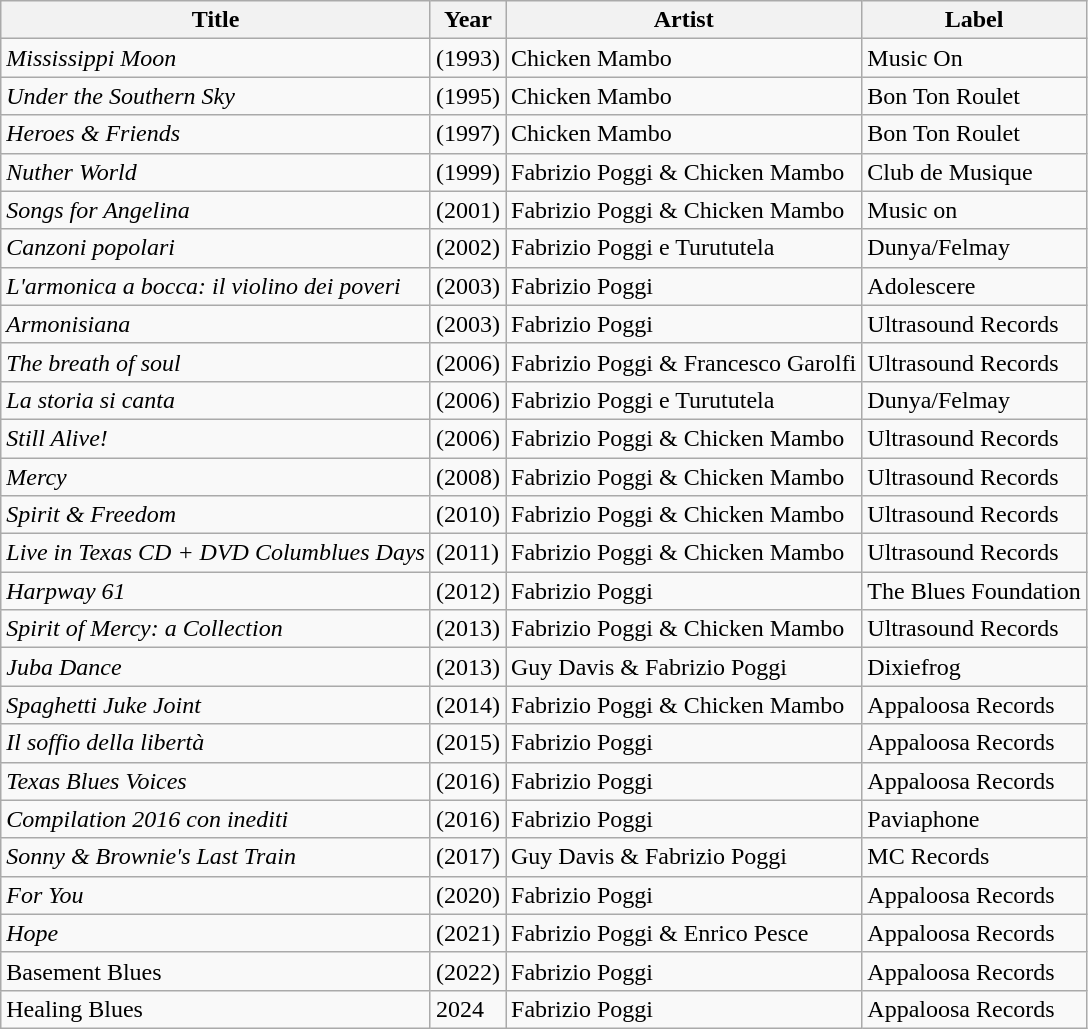<table class="wikitable">
<tr>
<th>Title</th>
<th>Year</th>
<th>Artist</th>
<th>Label</th>
</tr>
<tr>
<td><em>Mississippi Moon</em></td>
<td>(1993)</td>
<td>Chicken Mambo</td>
<td>Music On</td>
</tr>
<tr>
<td><em>Under the Southern Sky</em></td>
<td>(1995)</td>
<td>Chicken Mambo</td>
<td>Bon Ton Roulet</td>
</tr>
<tr>
<td><em>Heroes & Friends</em></td>
<td>(1997)</td>
<td>Chicken Mambo</td>
<td>Bon Ton Roulet</td>
</tr>
<tr>
<td><em>Nuther World</em></td>
<td>(1999)</td>
<td>Fabrizio Poggi & Chicken Mambo</td>
<td>Club de Musique</td>
</tr>
<tr>
<td><em>Songs for Angelina</em></td>
<td>(2001)</td>
<td>Fabrizio Poggi & Chicken Mambo</td>
<td>Music on</td>
</tr>
<tr>
<td><em>Canzoni popolari</em></td>
<td>(2002)</td>
<td>Fabrizio Poggi e Turututela</td>
<td>Dunya/Felmay</td>
</tr>
<tr>
<td><em>L'armonica a bocca: il violino dei poveri </em></td>
<td>(2003)</td>
<td>Fabrizio Poggi</td>
<td>Adolescere</td>
</tr>
<tr>
<td><em>Armonisiana</em></td>
<td>(2003)</td>
<td>Fabrizio Poggi</td>
<td>Ultrasound Records</td>
</tr>
<tr>
<td><em>The breath of soul </em></td>
<td>(2006)</td>
<td>Fabrizio Poggi & Francesco Garolfi</td>
<td>Ultrasound Records</td>
</tr>
<tr>
<td><em>La storia si canta</em></td>
<td>(2006)</td>
<td>Fabrizio Poggi e Turututela</td>
<td>Dunya/Felmay</td>
</tr>
<tr>
<td><em>Still Alive!</em></td>
<td>(2006)</td>
<td>Fabrizio Poggi & Chicken Mambo</td>
<td>Ultrasound Records</td>
</tr>
<tr>
<td><em>Mercy</em></td>
<td>(2008)</td>
<td>Fabrizio Poggi & Chicken Mambo</td>
<td>Ultrasound Records</td>
</tr>
<tr>
<td><em>Spirit & Freedom</em></td>
<td>(2010)</td>
<td>Fabrizio Poggi & Chicken Mambo</td>
<td>Ultrasound Records</td>
</tr>
<tr>
<td><em>Live in Texas CD + DVD Columblues Days</em></td>
<td>(2011)</td>
<td>Fabrizio Poggi & Chicken Mambo</td>
<td>Ultrasound Records</td>
</tr>
<tr>
<td><em>Harpway 61</em></td>
<td>(2012)</td>
<td>Fabrizio Poggi</td>
<td>The Blues Foundation</td>
</tr>
<tr>
<td><em>Spirit of Mercy: a Collection</em></td>
<td>(2013)</td>
<td>Fabrizio Poggi & Chicken Mambo</td>
<td>Ultrasound Records</td>
</tr>
<tr>
<td><em>Juba Dance</em></td>
<td>(2013)</td>
<td>Guy Davis & Fabrizio Poggi</td>
<td>Dixiefrog</td>
</tr>
<tr>
<td><em>Spaghetti Juke Joint</em></td>
<td>(2014)</td>
<td>Fabrizio Poggi & Chicken Mambo</td>
<td>Appaloosa Records</td>
</tr>
<tr>
<td><em>Il soffio della libertà</em></td>
<td>(2015)</td>
<td>Fabrizio Poggi</td>
<td>Appaloosa Records</td>
</tr>
<tr>
<td><em>Texas Blues Voices</em></td>
<td>(2016)</td>
<td>Fabrizio Poggi</td>
<td>Appaloosa Records</td>
</tr>
<tr>
<td><em>Compilation 2016 con inediti</em></td>
<td>(2016)</td>
<td>Fabrizio Poggi</td>
<td>Paviaphone</td>
</tr>
<tr>
<td><em>Sonny & Brownie's Last Train</em></td>
<td>(2017)</td>
<td>Guy Davis & Fabrizio Poggi</td>
<td>MC Records</td>
</tr>
<tr>
<td><em>For You</em></td>
<td>(2020)</td>
<td>Fabrizio Poggi</td>
<td>Appaloosa Records</td>
</tr>
<tr>
<td><em>Hope</em></td>
<td>(2021)</td>
<td>Fabrizio Poggi & Enrico Pesce</td>
<td>Appaloosa Records</td>
</tr>
<tr>
<td>Basement Blues</td>
<td>(2022)</td>
<td>Fabrizio Poggi</td>
<td>Appaloosa Records</td>
</tr>
<tr>
<td>Healing Blues</td>
<td>2024</td>
<td>Fabrizio Poggi</td>
<td>Appaloosa Records</td>
</tr>
</table>
